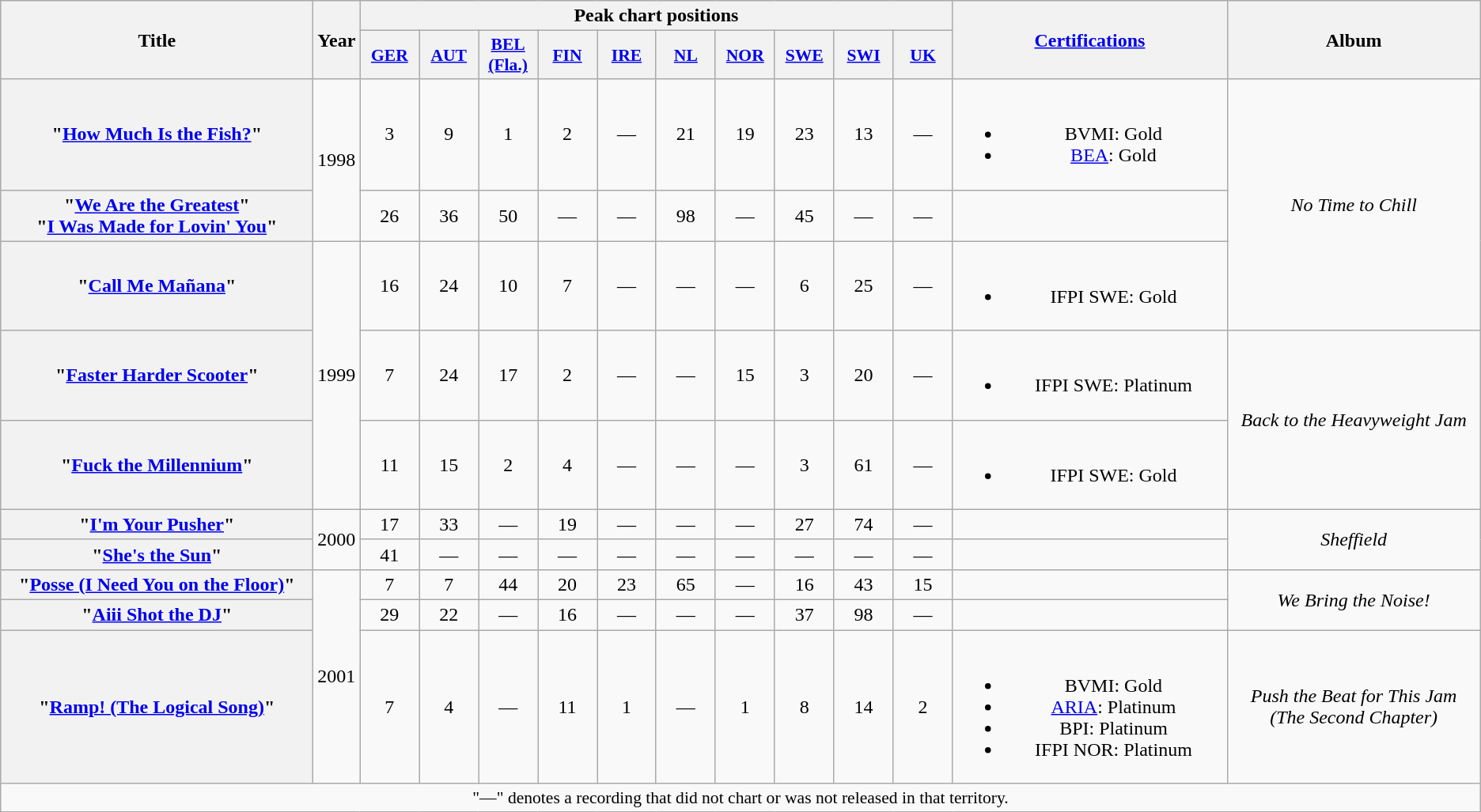<table class="wikitable plainrowheaders" style="text-align:center;">
<tr>
<th scope="col" rowspan="2" style="width:16em;">Title</th>
<th scope="col" rowspan="2">Year</th>
<th scope="col" colspan="10">Peak chart positions</th>
<th scope="col" rowspan="2" style="width:14em;"><a href='#'>Certifications</a></th>
<th scope="col" rowspan="2">Album</th>
</tr>
<tr>
<th style="width:3em;font-size:90%"><a href='#'>GER</a><br></th>
<th style="width:3em;font-size:90%"><a href='#'>AUT</a><br></th>
<th style="width:3em;font-size:90%"><a href='#'>BEL<br>(Fla.)</a><br></th>
<th style="width:3em;font-size:90%"><a href='#'>FIN</a><br></th>
<th style="width:3em;font-size:90%"><a href='#'>IRE</a><br></th>
<th style="width:3em;font-size:90%"><a href='#'>NL</a><br></th>
<th style="width:3em;font-size:90%"><a href='#'>NOR</a><br></th>
<th style="width:3em;font-size:90%"><a href='#'>SWE</a><br></th>
<th style="width:3em;font-size:90%"><a href='#'>SWI</a><br></th>
<th style="width:3em;font-size:90%"><a href='#'>UK</a><br></th>
</tr>
<tr>
<th scope="row">"<a href='#'>How Much Is the Fish?</a>"</th>
<td rowspan="2">1998</td>
<td>3</td>
<td>9</td>
<td>1</td>
<td>2</td>
<td>—</td>
<td>21</td>
<td>19</td>
<td>23</td>
<td>13</td>
<td>—</td>
<td><br><ul><li>BVMI: Gold</li><li><a href='#'>BEA</a>: Gold</li></ul></td>
<td rowspan="3"><em>No Time to Chill</em></td>
</tr>
<tr>
<th scope="row">"<a href='#'>We Are the Greatest</a>"<br>"<a href='#'>I Was Made for Lovin' You</a>"</th>
<td>26</td>
<td>36</td>
<td>50</td>
<td>—</td>
<td>—</td>
<td>98</td>
<td>—</td>
<td>45</td>
<td>—</td>
<td>—</td>
<td></td>
</tr>
<tr>
<th scope="row">"<a href='#'>Call Me Mañana</a>"</th>
<td rowspan="3">1999</td>
<td>16</td>
<td>24</td>
<td>10</td>
<td>7</td>
<td>—</td>
<td>—</td>
<td>—</td>
<td>6</td>
<td>25</td>
<td>—</td>
<td><br><ul><li>IFPI SWE: Gold</li></ul></td>
</tr>
<tr>
<th scope="row">"<a href='#'>Faster Harder Scooter</a>"</th>
<td>7</td>
<td>24</td>
<td>17</td>
<td>2</td>
<td>—</td>
<td>—</td>
<td>15</td>
<td>3</td>
<td>20</td>
<td>—</td>
<td><br><ul><li>IFPI SWE: Platinum</li></ul></td>
<td rowspan="2"><em>Back to the Heavyweight Jam</em></td>
</tr>
<tr>
<th scope="row">"<a href='#'>Fuck the Millennium</a>"</th>
<td>11</td>
<td>15</td>
<td>2</td>
<td>4</td>
<td>—</td>
<td>—</td>
<td>—</td>
<td>3</td>
<td>61</td>
<td>—</td>
<td><br><ul><li>IFPI SWE: Gold</li></ul></td>
</tr>
<tr>
<th scope="row">"<a href='#'>I'm Your Pusher</a>"</th>
<td rowspan="2">2000</td>
<td>17</td>
<td>33</td>
<td>—</td>
<td>19</td>
<td>—</td>
<td>—</td>
<td>—</td>
<td>27</td>
<td>74</td>
<td>—</td>
<td></td>
<td rowspan="2"><em>Sheffield</em></td>
</tr>
<tr>
<th scope="row">"<a href='#'>She's the Sun</a>"</th>
<td>41</td>
<td>—</td>
<td>—</td>
<td>—</td>
<td>—</td>
<td>—</td>
<td>—</td>
<td>—</td>
<td>—</td>
<td>—</td>
<td></td>
</tr>
<tr>
<th scope="row">"<a href='#'>Posse (I Need You on the Floor)</a>"</th>
<td rowspan="3">2001</td>
<td>7</td>
<td>7</td>
<td>44</td>
<td>20</td>
<td>23</td>
<td>65</td>
<td>—</td>
<td>16</td>
<td>43</td>
<td>15</td>
<td></td>
<td rowspan="2"><em>We Bring the Noise!</em></td>
</tr>
<tr>
<th scope="row">"<a href='#'>Aiii Shot the DJ</a>"</th>
<td>29</td>
<td>22</td>
<td>—</td>
<td>16</td>
<td>—</td>
<td>—</td>
<td>—</td>
<td>37</td>
<td>98</td>
<td>—</td>
<td></td>
</tr>
<tr>
<th scope="row">"<a href='#'>Ramp! (The Logical Song)</a>"</th>
<td>7</td>
<td>4</td>
<td>—</td>
<td>11</td>
<td>1</td>
<td>—</td>
<td>1</td>
<td>8</td>
<td>14</td>
<td>2</td>
<td><br><ul><li>BVMI: Gold</li><li><a href='#'>ARIA</a>: Platinum</li><li>BPI: Platinum</li><li>IFPI NOR: Platinum</li></ul></td>
<td><em>Push the Beat for This Jam (The Second Chapter)</em></td>
</tr>
<tr>
<td colspan="14" style="font-size:90%">"—" denotes a recording that did not chart or was not released in that territory.</td>
</tr>
</table>
